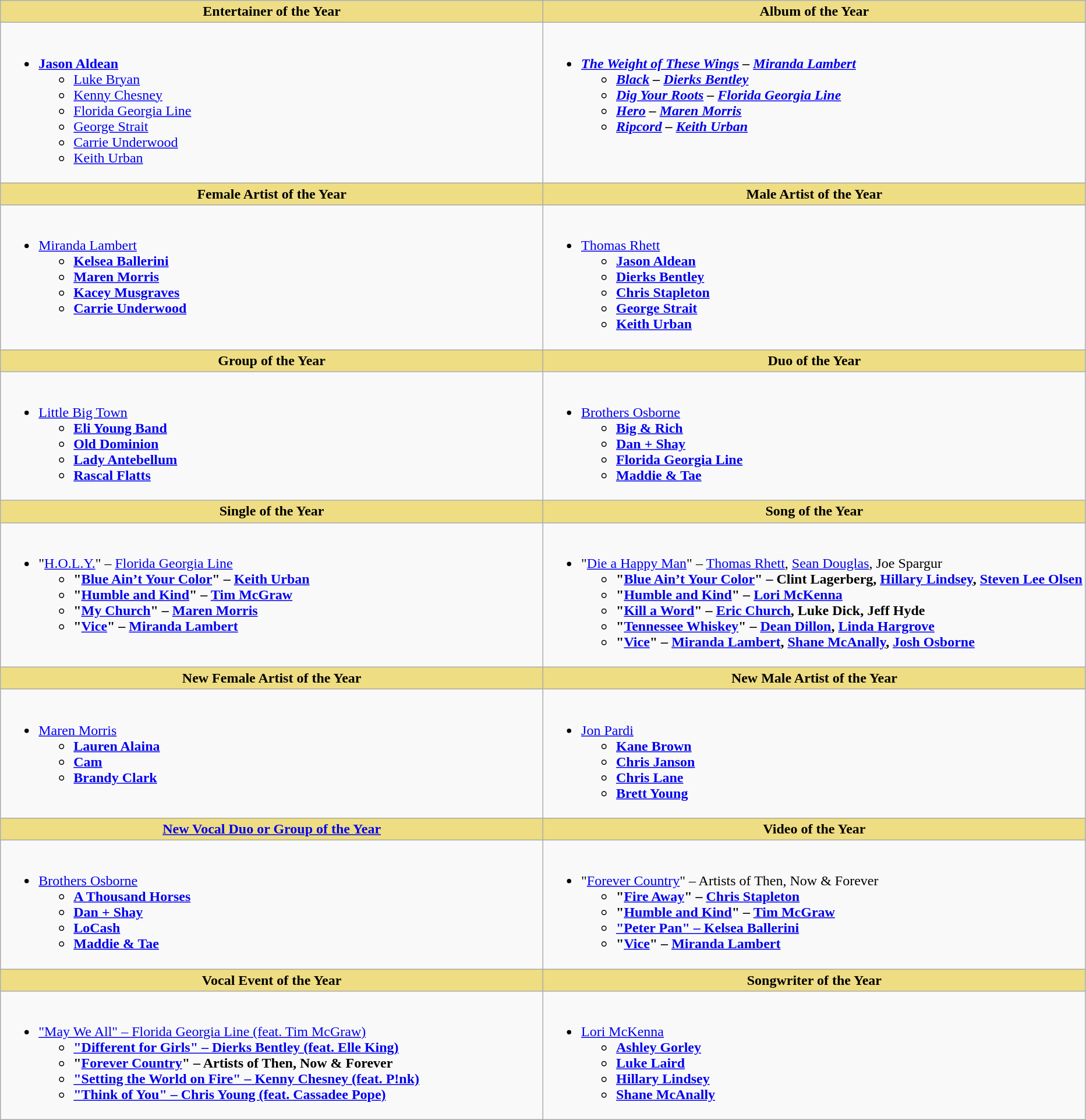<table class="wikitable">
<tr>
<th style="background:#EEDD85;" width="50%">Entertainer of the Year</th>
<th style="background:#EEDD85;" width="50%">Album of the Year</th>
</tr>
<tr>
<td valign="top"><br><ul><li><strong><a href='#'>Jason Aldean</a></strong><ul><li><a href='#'>Luke Bryan</a></li><li><a href='#'>Kenny Chesney</a></li><li><a href='#'>Florida Georgia Line</a></li><li><a href='#'>George Strait</a></li><li><a href='#'>Carrie Underwood</a></li><li><a href='#'>Keith Urban</a></li></ul></li></ul></td>
<td valign="top"><br><ul><li><strong><em><a href='#'>The Weight of These Wings</a><em> – <a href='#'>Miranda Lambert</a><strong><ul><li></em><a href='#'>Black</a><em> – <a href='#'>Dierks Bentley</a></li><li></em><a href='#'>Dig Your Roots</a><em> – <a href='#'>Florida Georgia Line</a></li><li></em><a href='#'>Hero</a><em> – <a href='#'>Maren Morris</a></li><li></em><a href='#'>Ripcord</a><em> – <a href='#'>Keith Urban</a></li></ul></li></ul></td>
</tr>
<tr>
<th style="background:#EEDD82; width=50%">Female Artist of the Year</th>
<th style="background:#EEDD82; width=50%">Male Artist of the Year</th>
</tr>
<tr>
<td valign="top"><br><ul><li></strong><a href='#'>Miranda Lambert</a><strong><ul><li><a href='#'>Kelsea Ballerini</a></li><li><a href='#'>Maren Morris</a></li><li><a href='#'>Kacey Musgraves</a></li><li><a href='#'>Carrie Underwood</a></li></ul></li></ul></td>
<td valign="top"><br><ul><li></strong><a href='#'>Thomas Rhett</a><strong><ul><li><a href='#'>Jason Aldean</a></li><li><a href='#'>Dierks Bentley</a></li><li><a href='#'>Chris Stapleton</a></li><li><a href='#'>George Strait</a></li><li><a href='#'>Keith Urban</a></li></ul></li></ul></td>
</tr>
<tr>
<th style="background:#EEDD82; width=50%">Group of the Year</th>
<th style="background:#EEDD82; width=50%">Duo of the Year</th>
</tr>
<tr>
<td valign="top"><br><ul><li></strong><a href='#'>Little Big Town</a><strong><ul><li><a href='#'>Eli Young Band</a></li><li><a href='#'>Old Dominion</a></li><li><a href='#'>Lady Antebellum</a></li><li><a href='#'>Rascal Flatts</a></li></ul></li></ul></td>
<td valign="top"><br><ul><li></strong><a href='#'>Brothers Osborne</a><strong><ul><li><a href='#'>Big & Rich</a></li><li><a href='#'>Dan + Shay</a></li><li><a href='#'>Florida Georgia Line</a></li><li><a href='#'>Maddie & Tae</a></li></ul></li></ul></td>
</tr>
<tr>
<th style="background:#EEDD82; width=50%">Single of the Year</th>
<th style="background:#EEDD82; width=50%">Song of the Year</th>
</tr>
<tr>
<td valign="top"><br><ul><li></strong>"<a href='#'>H.O.L.Y.</a>" – <a href='#'>Florida Georgia Line</a><strong><ul><li>"<a href='#'>Blue Ain’t Your Color</a>" – <a href='#'>Keith Urban</a></li><li>"<a href='#'>Humble and Kind</a>" – <a href='#'>Tim McGraw</a></li><li>"<a href='#'>My Church</a>" – <a href='#'>Maren Morris</a></li><li>"<a href='#'>Vice</a>" – <a href='#'>Miranda Lambert</a></li></ul></li></ul></td>
<td valign="top"><br><ul><li></strong>"<a href='#'>Die a Happy Man</a>" – <a href='#'>Thomas Rhett</a>, <a href='#'>Sean Douglas</a>, Joe Spargur<strong><ul><li>"<a href='#'>Blue Ain’t Your Color</a>" – Clint Lagerberg, <a href='#'>Hillary Lindsey</a>, <a href='#'>Steven Lee Olsen</a></li><li>"<a href='#'>Humble and Kind</a>" – <a href='#'>Lori McKenna</a></li><li>"<a href='#'>Kill a Word</a>" – <a href='#'>Eric Church</a>, Luke Dick, Jeff Hyde</li><li>"<a href='#'>Tennessee Whiskey</a>" – <a href='#'>Dean Dillon</a>, <a href='#'>Linda Hargrove</a></li><li>"<a href='#'>Vice</a>" – <a href='#'>Miranda Lambert</a>, <a href='#'>Shane McAnally</a>, <a href='#'>Josh Osborne</a></li></ul></li></ul></td>
</tr>
<tr>
<th style="background:#EEDD82; width=50%">New Female Artist of the Year</th>
<th style="background:#EEDD82; width=50%">New Male Artist of the Year</th>
</tr>
<tr>
<td valign="top"><br><ul><li></strong><a href='#'>Maren Morris</a><strong><ul><li><a href='#'>Lauren Alaina</a></li><li><a href='#'>Cam</a></li><li><a href='#'>Brandy Clark</a></li></ul></li></ul></td>
<td valign="top"><br><ul><li></strong><a href='#'>Jon Pardi</a><strong><ul><li><a href='#'>Kane Brown</a></li><li><a href='#'>Chris Janson</a></li><li><a href='#'>Chris Lane</a></li><li><a href='#'>Brett Young</a></li></ul></li></ul></td>
</tr>
<tr>
<th style="background:#EEDD82; width=50%"><a href='#'>New Vocal Duo or Group of the Year</a></th>
<th style="background:#EEDD82; width=50%">Video of the Year</th>
</tr>
<tr>
<td valign="top"><br><ul><li></strong><a href='#'>Brothers Osborne</a><strong><ul><li><a href='#'>A Thousand Horses</a></li><li><a href='#'>Dan + Shay</a></li><li><a href='#'>LoCash</a></li><li><a href='#'>Maddie & Tae</a></li></ul></li></ul></td>
<td valign="top"><br><ul><li></strong>"<a href='#'>Forever Country</a>" – Artists of Then, Now & Forever<strong><ul><li>"<a href='#'>Fire Away</a>" – <a href='#'>Chris Stapleton</a></li><li>"<a href='#'>Humble and Kind</a>" – <a href='#'>Tim McGraw</a></li><li><a href='#'>"Peter Pan" – Kelsea Ballerini</a></li><li>"<a href='#'>Vice</a>" – <a href='#'>Miranda Lambert</a></li></ul></li></ul></td>
</tr>
<tr>
<th style="background:#EEDD82; width=50%">Vocal Event of the Year</th>
<th style="background:#EEDD82; width=50%">Songwriter of the Year</th>
</tr>
<tr>
<td><br><ul><li></strong><a href='#'>"May We All" – Florida Georgia Line (feat. Tim McGraw)</a><strong><ul><li><a href='#'>"Different for Girls" – Dierks Bentley (feat. Elle King)</a></li><li>"<a href='#'>Forever Country</a>" – Artists of Then, Now & Forever</li><li><a href='#'>"Setting the World on Fire" – Kenny Chesney (feat. P!nk)</a></li><li><a href='#'>"Think of You" – Chris Young (feat. Cassadee Pope)</a></li></ul></li></ul></td>
<td valign="top"><br><ul><li></strong><a href='#'>Lori McKenna</a><strong><ul><li><a href='#'>Ashley Gorley</a></li><li><a href='#'>Luke Laird</a></li><li><a href='#'>Hillary Lindsey</a></li><li><a href='#'>Shane McAnally</a></li></ul></li></ul></td>
</tr>
</table>
